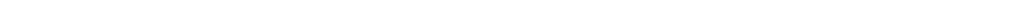<table style="width:66%; text-align:center;">
<tr style="color:white;">
<td style="background:"><strong>1</strong></td>
<td style="background:"><strong>3</strong></td>
<td style="background:"><strong>32</strong></td>
<td style="background:"><strong>1</strong></td>
<td style="background:"><strong>1</strong></td>
<td style="background:"><strong>40</strong></td>
</tr>
</table>
